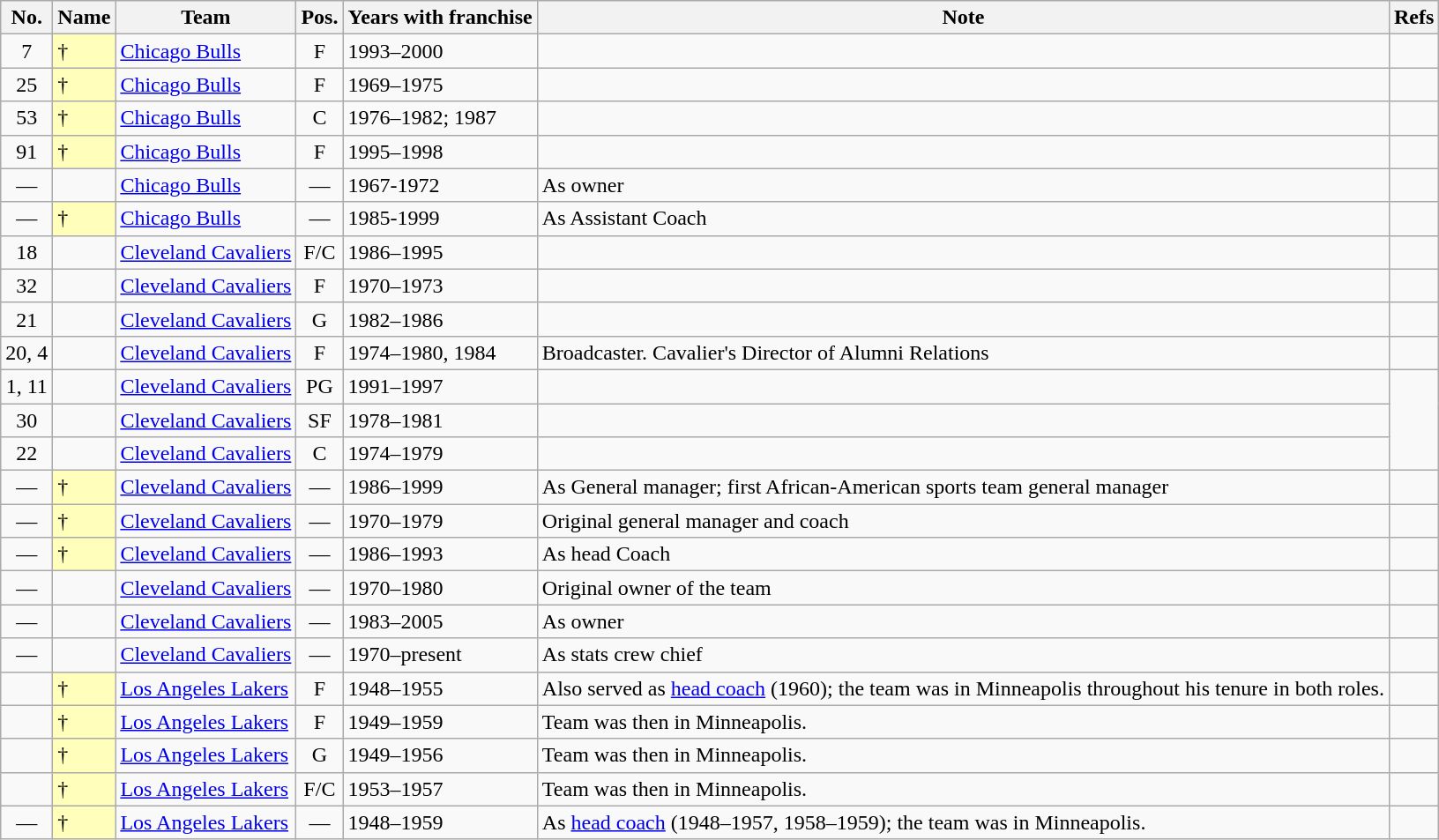<table class="wikitable sortable">
<tr>
<th scope="col">No.</th>
<th scope="col">Name</th>
<th scope="col">Team</th>
<th scope="col">Pos.</th>
<th scope="col">Years with franchise</th>
<th scope="col" class=unsortable>Note</th>
<th scope="col" class=unsortable>Refs</th>
</tr>
<tr>
<td align="center">7</td>
<td scope="row" style="background:#ffb;">†</td>
<td><a href='#'>Chicago Bulls</a></td>
<td align="center">F</td>
<td>1993–2000</td>
<td></td>
<td></td>
</tr>
<tr>
<td align="center">25</td>
<td scope="row" style="background:#ffb;">†</td>
<td><a href='#'>Chicago Bulls</a></td>
<td align="center">F</td>
<td>1969–1975</td>
<td></td>
<td></td>
</tr>
<tr>
<td align="center">53</td>
<td scope="row" style="background:#ffb;">†</td>
<td><a href='#'>Chicago Bulls</a></td>
<td align="center">C</td>
<td>1976–1982; 1987</td>
<td></td>
<td></td>
</tr>
<tr>
<td align="center">91</td>
<td scope="row" style="background:#ffb;">†</td>
<td><a href='#'>Chicago Bulls</a></td>
<td align="center">F</td>
<td>1995–1998</td>
<td></td>
<td></td>
</tr>
<tr>
<td align="center">—</td>
<td scope="row"></td>
<td><a href='#'>Chicago Bulls</a></td>
<td align="center">—</td>
<td>1967-1972</td>
<td>As owner</td>
<td></td>
</tr>
<tr>
<td align="center">—</td>
<td scope="row" style="background:#ffb;">†</td>
<td><a href='#'>Chicago Bulls</a></td>
<td align="center">—</td>
<td>1985-1999</td>
<td>As Assistant Coach</td>
<td></td>
</tr>
<tr>
<td align="center">18</td>
<td scope="row"></td>
<td><a href='#'>Cleveland Cavaliers</a></td>
<td align="center">F/C</td>
<td>1986–1995</td>
<td></td>
<td></td>
</tr>
<tr>
<td align="center">32</td>
<td scope="row"></td>
<td><a href='#'>Cleveland Cavaliers</a></td>
<td align="center">F</td>
<td>1970–1973</td>
<td></td>
<td></td>
</tr>
<tr>
<td align="center">21</td>
<td scope="row"></td>
<td><a href='#'>Cleveland Cavaliers</a></td>
<td align="center">G</td>
<td>1982–1986</td>
<td></td>
<td></td>
</tr>
<tr>
<td align="center">20, 4</td>
<td scope="row"></td>
<td><a href='#'>Cleveland Cavaliers</a></td>
<td align="center">F</td>
<td>1974–1980, 1984</td>
<td>Broadcaster. Cavalier's Director of Alumni Relations</td>
<td></td>
</tr>
<tr>
<td align="center">1, 11</td>
<td scope="row"></td>
<td><a href='#'>Cleveland Cavaliers</a></td>
<td align="center">PG</td>
<td>1991–1997</td>
<td></td>
</tr>
<tr>
<td align="center">30</td>
<td scope="row"></td>
<td><a href='#'>Cleveland Cavaliers</a></td>
<td align="center">SF</td>
<td>1978–1981</td>
<td></td>
</tr>
<tr>
<td align="center">22</td>
<td scope="row"></td>
<td><a href='#'>Cleveland Cavaliers</a></td>
<td align="center">C</td>
<td>1974–1979</td>
<td></td>
</tr>
<tr>
<td align="center">—</td>
<td style="background:#ffb;" scope="row">†</td>
<td><a href='#'>Cleveland Cavaliers</a></td>
<td align="center">—</td>
<td>1986–1999</td>
<td>As General manager; first African-American sports team general manager</td>
<td></td>
</tr>
<tr>
<td align="center">—</td>
<td style="background:#ffb;" scope="row">†</td>
<td><a href='#'>Cleveland Cavaliers</a></td>
<td align="center">—</td>
<td>1970–1979</td>
<td>Original general manager and coach</td>
<td></td>
</tr>
<tr>
<td align="center">—</td>
<td style="background:#ffb;" scope="row">†</td>
<td><a href='#'>Cleveland Cavaliers</a></td>
<td align="center">—</td>
<td>1986–1993</td>
<td>As head Coach</td>
<td></td>
</tr>
<tr>
<td align="center">—</td>
<td scope="row"></td>
<td><a href='#'>Cleveland Cavaliers</a></td>
<td align="center">—</td>
<td>1970–1980</td>
<td>Original owner of the team</td>
<td></td>
</tr>
<tr>
<td align="center">—</td>
<td scope="row"></td>
<td><a href='#'>Cleveland Cavaliers</a></td>
<td align="center">—</td>
<td>1983–2005</td>
<td>As owner</td>
<td></td>
</tr>
<tr>
<td align="center">—</td>
<td scope="row"></td>
<td><a href='#'>Cleveland Cavaliers</a></td>
<td align="center">—</td>
<td>1970–present</td>
<td>As stats crew chief</td>
<td></td>
</tr>
<tr>
<td align="center"></td>
<td scope="row" style="background:#ffb;">†</td>
<td><a href='#'>Los Angeles Lakers</a></td>
<td align="center">F</td>
<td>1948–1955</td>
<td>Also served as <a href='#'>head coach</a> (1960); the team was in Minneapolis throughout his tenure in both roles.</td>
<td></td>
</tr>
<tr>
<td align="center"></td>
<td scope="row" style="background:#ffb;">†</td>
<td><a href='#'>Los Angeles Lakers</a></td>
<td align="center">F</td>
<td>1949–1959</td>
<td>Team was then in Minneapolis.</td>
<td></td>
</tr>
<tr>
<td align="center"></td>
<td scope="row" style="background:#ffb;">†</td>
<td><a href='#'>Los Angeles Lakers</a></td>
<td align="center">G</td>
<td>1949–1956</td>
<td>Team was then in Minneapolis.</td>
<td></td>
</tr>
<tr>
<td align="center"></td>
<td scope="row" style="background:#ffb;">†</td>
<td><a href='#'>Los Angeles Lakers</a></td>
<td align="center">F/C</td>
<td>1953–1957</td>
<td>Team was then in Minneapolis.</td>
<td></td>
</tr>
<tr>
<td align="center">—</td>
<td scope="row" style="background:#ffb;">†</td>
<td><a href='#'>Los Angeles Lakers</a></td>
<td align="center">—</td>
<td>1948–1959</td>
<td>As <a href='#'>head coach</a> (1948–1957, 1958–1959); the team was in Minneapolis.</td>
<td></td>
</tr>
</table>
